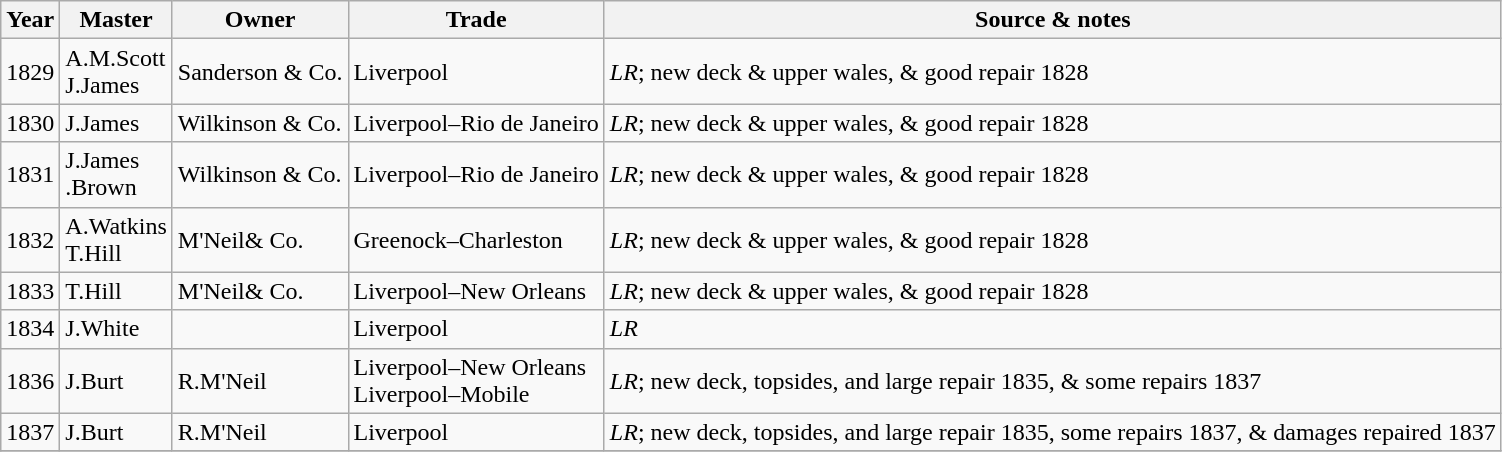<table class=" wikitable">
<tr>
<th>Year</th>
<th>Master</th>
<th>Owner</th>
<th>Trade</th>
<th>Source & notes</th>
</tr>
<tr>
<td>1829</td>
<td>A.M.Scott<br>J.James</td>
<td>Sanderson & Co.</td>
<td>Liverpool</td>
<td><em>LR</em>; new deck & upper wales, & good repair 1828</td>
</tr>
<tr>
<td>1830</td>
<td>J.James</td>
<td>Wilkinson & Co.</td>
<td>Liverpool–Rio de Janeiro</td>
<td><em>LR</em>; new deck & upper wales, & good repair 1828</td>
</tr>
<tr>
<td>1831</td>
<td>J.James<br>.Brown</td>
<td>Wilkinson & Co.</td>
<td>Liverpool–Rio de Janeiro</td>
<td><em>LR</em>; new deck & upper wales, & good repair 1828</td>
</tr>
<tr>
<td>1832</td>
<td>A.Watkins<br>T.Hill</td>
<td>M'Neil& Co.</td>
<td>Greenock–Charleston</td>
<td><em>LR</em>; new deck & upper wales, & good repair 1828</td>
</tr>
<tr>
<td>1833</td>
<td>T.Hill</td>
<td>M'Neil& Co.</td>
<td>Liverpool–New Orleans</td>
<td><em>LR</em>; new deck & upper wales, & good repair 1828</td>
</tr>
<tr>
<td>1834</td>
<td>J.White</td>
<td></td>
<td>Liverpool</td>
<td><em>LR</em></td>
</tr>
<tr>
<td>1836</td>
<td>J.Burt</td>
<td>R.M'Neil</td>
<td>Liverpool–New Orleans<br>Liverpool–Mobile</td>
<td><em>LR</em>; new deck, topsides, and large repair 1835, & some repairs 1837</td>
</tr>
<tr>
<td>1837</td>
<td>J.Burt</td>
<td>R.M'Neil</td>
<td>Liverpool</td>
<td><em>LR</em>; new deck, topsides, and large repair 1835, some repairs 1837, & damages repaired 1837</td>
</tr>
<tr>
</tr>
</table>
